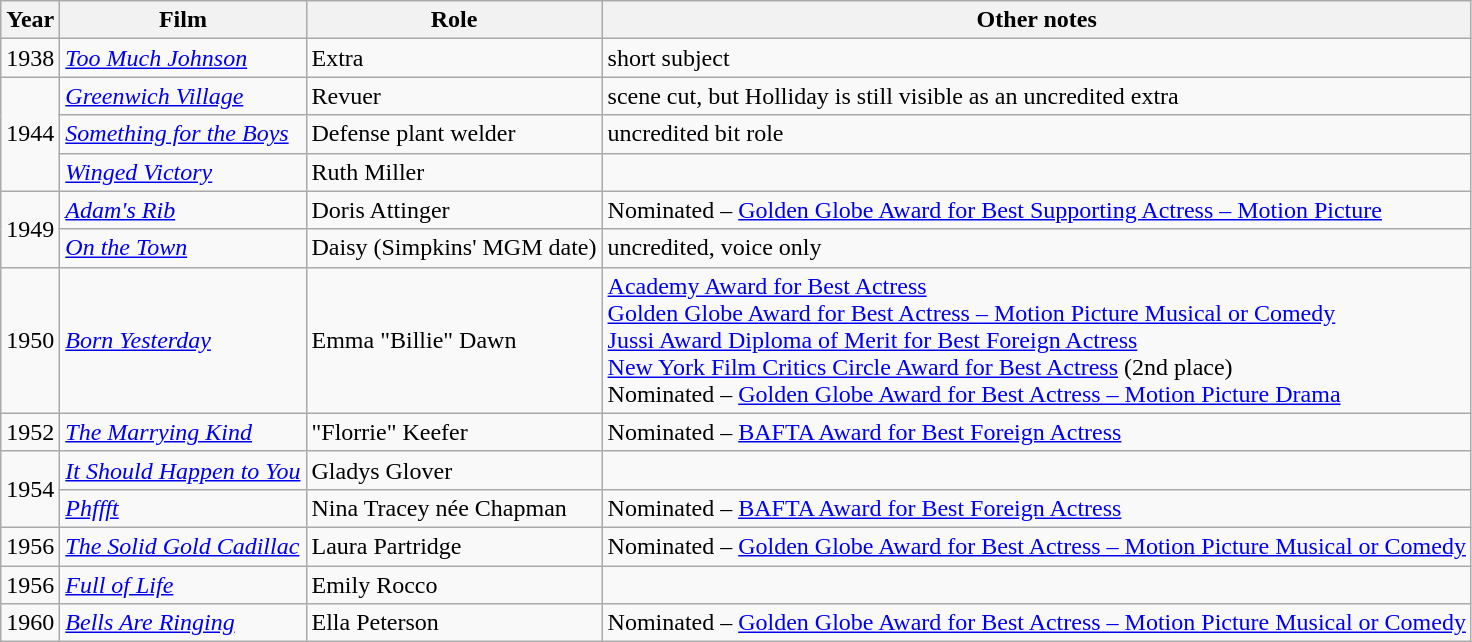<table class="wikitable">
<tr>
<th>Year</th>
<th>Film</th>
<th>Role</th>
<th>Other notes</th>
</tr>
<tr>
<td>1938</td>
<td><em><a href='#'>Too Much Johnson</a></em></td>
<td>Extra</td>
<td>short subject</td>
</tr>
<tr>
<td rowspan=3>1944</td>
<td><em><a href='#'>Greenwich Village</a></em></td>
<td>Revuer</td>
<td>scene cut, but Holliday is still visible as an uncredited extra</td>
</tr>
<tr>
<td><em><a href='#'>Something for the Boys</a></em></td>
<td>Defense plant welder</td>
<td>uncredited bit role</td>
</tr>
<tr>
<td><em><a href='#'>Winged Victory</a></em></td>
<td>Ruth Miller</td>
<td></td>
</tr>
<tr>
<td rowspan=2>1949</td>
<td><em><a href='#'>Adam's Rib</a></em></td>
<td>Doris Attinger</td>
<td>Nominated – <a href='#'>Golden Globe Award for Best Supporting Actress – Motion Picture</a></td>
</tr>
<tr>
<td><em><a href='#'>On the Town</a></em></td>
<td>Daisy (Simpkins' MGM date)</td>
<td>uncredited, voice only</td>
</tr>
<tr>
<td>1950</td>
<td><em><a href='#'>Born Yesterday</a></em></td>
<td>Emma "Billie" Dawn</td>
<td><a href='#'>Academy Award for Best Actress</a><br><a href='#'>Golden Globe Award for Best Actress – Motion Picture Musical or Comedy</a><br><a href='#'> Jussi Award Diploma of Merit for Best Foreign Actress</a><br><a href='#'>New York Film Critics Circle Award for Best Actress</a> (2nd place)<br>Nominated – <a href='#'>Golden Globe Award for Best Actress – Motion Picture Drama</a></td>
</tr>
<tr>
<td>1952</td>
<td><em><a href='#'>The Marrying Kind</a></em></td>
<td>"Florrie" Keefer</td>
<td>Nominated – <a href='#'>BAFTA Award for Best Foreign Actress</a></td>
</tr>
<tr>
<td rowspan="2">1954</td>
<td><em><a href='#'>It Should Happen to You</a></em></td>
<td>Gladys Glover</td>
<td></td>
</tr>
<tr>
<td><em><a href='#'>Phffft</a></em></td>
<td>Nina Tracey née Chapman</td>
<td>Nominated – <a href='#'>BAFTA Award for Best Foreign Actress</a></td>
</tr>
<tr>
<td>1956</td>
<td><em><a href='#'>The Solid Gold Cadillac</a></em></td>
<td>Laura Partridge</td>
<td>Nominated – <a href='#'>Golden Globe Award for Best Actress – Motion Picture Musical or Comedy</a></td>
</tr>
<tr>
<td>1956</td>
<td><em><a href='#'>Full of Life</a></em></td>
<td>Emily Rocco</td>
<td></td>
</tr>
<tr>
<td>1960</td>
<td><em><a href='#'>Bells Are Ringing</a></em></td>
<td>Ella Peterson</td>
<td>Nominated – <a href='#'>Golden Globe Award for Best Actress – Motion Picture Musical or Comedy</a></td>
</tr>
</table>
